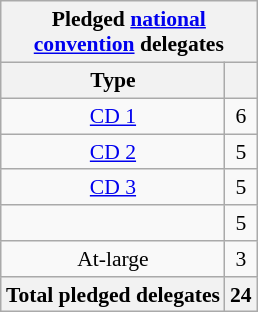<table class="wikitable sortable" style="font-size:90%;text-align:center;float:right;padding:5px;">
<tr>
<th colspan="2">Pledged <a href='#'>national<br>convention</a> delegates</th>
</tr>
<tr>
<th>Type</th>
<th></th>
</tr>
<tr>
<td><a href='#'>CD 1</a></td>
<td>6</td>
</tr>
<tr>
<td><a href='#'>CD 2</a></td>
<td>5</td>
</tr>
<tr>
<td><a href='#'>CD 3</a></td>
<td>5</td>
</tr>
<tr>
<td></td>
<td>5</td>
</tr>
<tr>
<td>At-large</td>
<td>3</td>
</tr>
<tr>
<th>Total pledged delegates</th>
<th>24</th>
</tr>
</table>
